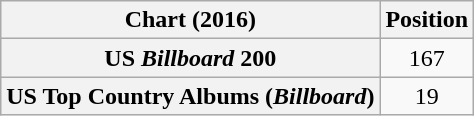<table class="wikitable sortable plainrowheaders" style="text-align:center">
<tr>
<th scope="col">Chart (2016)</th>
<th scope="col">Position</th>
</tr>
<tr>
<th scope="row">US <em>Billboard</em> 200</th>
<td>167</td>
</tr>
<tr>
<th scope="row">US Top Country Albums (<em>Billboard</em>)</th>
<td>19</td>
</tr>
</table>
